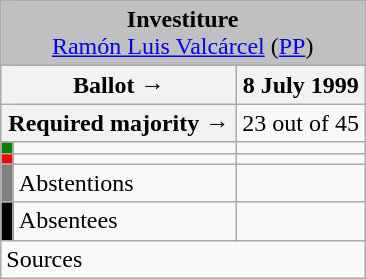<table class="wikitable" style="text-align:center;">
<tr>
<td colspan="3" align="center" bgcolor="#C0C0C0"><strong>Investiture</strong><br><a href='#'>Ramón Luis Valcárcel</a> (<a href='#'>PP</a>)</td>
</tr>
<tr>
<th colspan="2" width="150px">Ballot →</th>
<th>8 July 1999</th>
</tr>
<tr>
<th colspan="2">Required majority →</th>
<td>23 out of 45 </td>
</tr>
<tr>
<th width="1px" style="background:green;"></th>
<td align="left"></td>
<td></td>
</tr>
<tr>
<th style="color:inherit;background:red;"></th>
<td align="left"></td>
<td></td>
</tr>
<tr>
<th style="color:inherit;background:gray;"></th>
<td align="left"><span>Abstentions</span></td>
<td></td>
</tr>
<tr>
<th style="color:inherit;background:black;"></th>
<td align="left"><span>Absentees</span></td>
<td></td>
</tr>
<tr>
<td align="left" colspan="3">Sources</td>
</tr>
</table>
